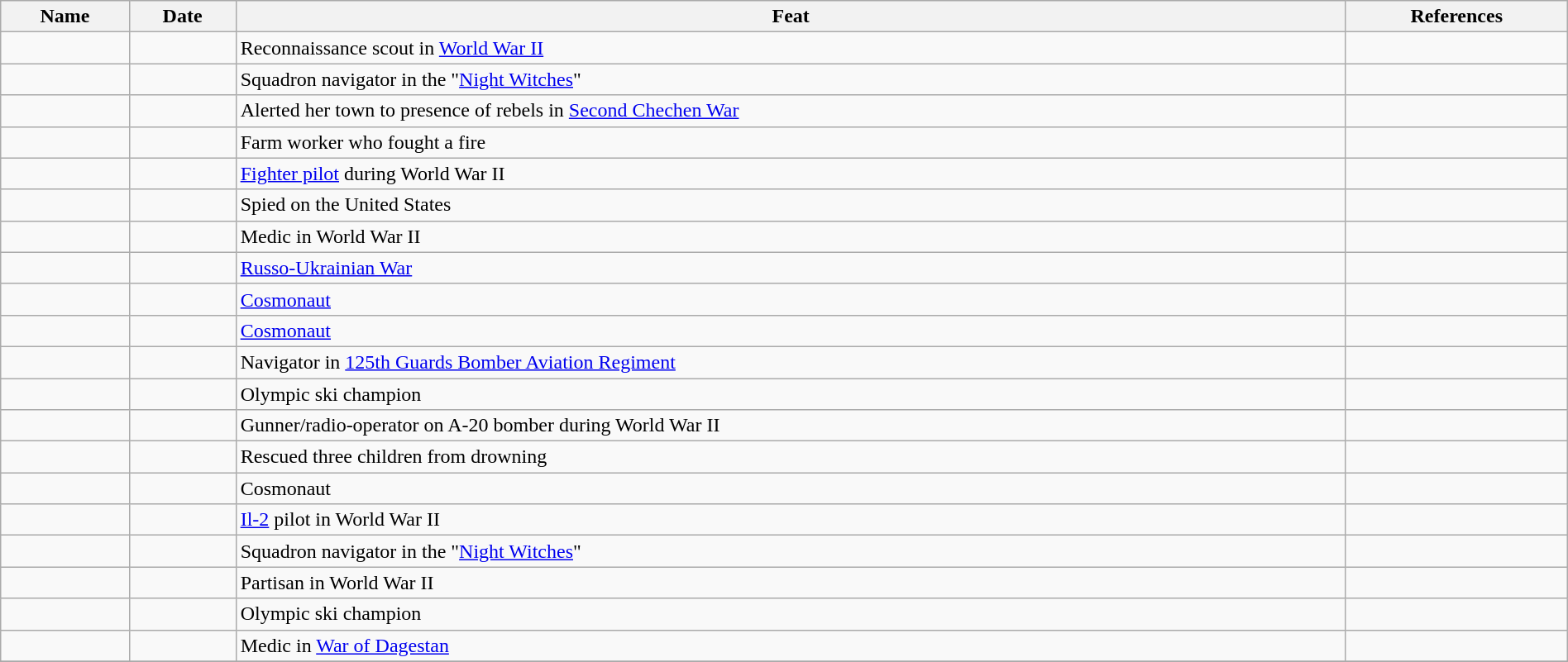<table class="wikitable sortable" width="100%">
<tr>
<th>Name</th>
<th>Date</th>
<th>Feat</th>
<th class="unsortable">References</th>
</tr>
<tr>
<td><strong></strong></td>
<td></td>
<td>Reconnaissance scout in <a href='#'>World War II</a></td>
<td></td>
</tr>
<tr>
<td><strong></strong></td>
<td></td>
<td>Squadron navigator in the "<a href='#'>Night Witches</a>"</td>
<td></td>
</tr>
<tr>
<td><strong></strong></td>
<td></td>
<td>Alerted her town to presence of rebels in <a href='#'>Second Chechen War</a></td>
<td></td>
</tr>
<tr>
<td><strong></strong></td>
<td></td>
<td>Farm worker who fought a fire</td>
<td></td>
</tr>
<tr>
<td><strong></strong></td>
<td></td>
<td><a href='#'>Fighter pilot</a> during World War II</td>
<td></td>
</tr>
<tr>
<td><strong></strong></td>
<td></td>
<td>Spied on the United States</td>
<td></td>
</tr>
<tr>
<td><strong></strong></td>
<td></td>
<td>Medic in World War II</td>
<td></td>
</tr>
<tr>
<td><strong></strong></td>
<td></td>
<td><a href='#'>Russo-Ukrainian War</a></td>
<td></td>
</tr>
<tr>
<td><strong></strong></td>
<td></td>
<td><a href='#'>Cosmonaut</a></td>
<td></td>
</tr>
<tr>
<td><strong></strong></td>
<td></td>
<td><a href='#'>Cosmonaut</a></td>
<td></td>
</tr>
<tr>
<td><strong></strong></td>
<td></td>
<td>Navigator in <a href='#'>125th Guards Bomber Aviation Regiment</a></td>
<td></td>
</tr>
<tr>
<td><strong></strong></td>
<td></td>
<td>Olympic ski champion</td>
<td></td>
</tr>
<tr>
<td><strong></strong></td>
<td></td>
<td>Gunner/radio-operator on A-20 bomber during World War II</td>
<td></td>
</tr>
<tr>
<td><strong></strong></td>
<td></td>
<td>Rescued three children from drowning</td>
<td></td>
</tr>
<tr>
<td><strong></strong></td>
<td></td>
<td>Cosmonaut</td>
<td></td>
</tr>
<tr>
<td><strong></strong></td>
<td></td>
<td><a href='#'>Il-2</a> pilot in World War II</td>
<td></td>
</tr>
<tr>
<td><strong></strong></td>
<td></td>
<td>Squadron navigator in the "<a href='#'>Night Witches</a>"</td>
<td></td>
</tr>
<tr>
<td><strong></strong></td>
<td></td>
<td>Partisan in World War II</td>
<td></td>
</tr>
<tr>
<td><strong></strong></td>
<td></td>
<td>Olympic ski champion</td>
<td></td>
</tr>
<tr>
<td><strong></strong></td>
<td></td>
<td>Medic in <a href='#'>War of Dagestan</a></td>
<td></td>
</tr>
<tr>
</tr>
</table>
